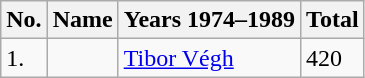<table class="wikitable">
<tr>
<th>No.</th>
<th>Name</th>
<th>Years 1974–1989</th>
<th>Total</th>
</tr>
<tr>
<td>1.</td>
<td></td>
<td><a href='#'>Tibor Végh</a></td>
<td>420</td>
</tr>
</table>
